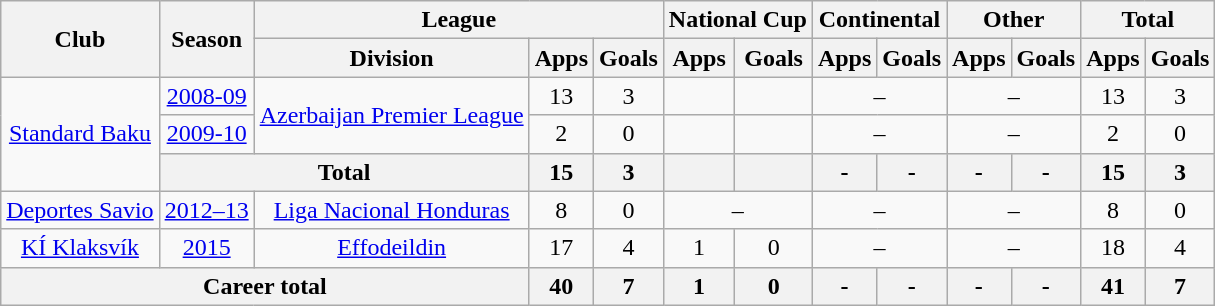<table class="wikitable" style="text-align: center;">
<tr>
<th rowspan="2">Club</th>
<th rowspan="2">Season</th>
<th colspan="3">League</th>
<th colspan="2">National Cup</th>
<th colspan="2">Continental</th>
<th colspan="2">Other</th>
<th colspan="2">Total</th>
</tr>
<tr>
<th>Division</th>
<th>Apps</th>
<th>Goals</th>
<th>Apps</th>
<th>Goals</th>
<th>Apps</th>
<th>Goals</th>
<th>Apps</th>
<th>Goals</th>
<th>Apps</th>
<th>Goals</th>
</tr>
<tr>
<td rowspan="3" valign="center"><a href='#'>Standard Baku</a></td>
<td><a href='#'>2008-09</a></td>
<td rowspan="2" valign="center"><a href='#'>Azerbaijan Premier League</a></td>
<td>13</td>
<td>3</td>
<td></td>
<td></td>
<td colspan="2">–</td>
<td colspan="2">–</td>
<td>13</td>
<td>3</td>
</tr>
<tr>
<td><a href='#'>2009-10</a></td>
<td>2</td>
<td>0</td>
<td></td>
<td></td>
<td colspan="2">–</td>
<td colspan="2">–</td>
<td>2</td>
<td>0</td>
</tr>
<tr>
<th colspan="2">Total</th>
<th>15</th>
<th>3</th>
<th></th>
<th></th>
<th>-</th>
<th>-</th>
<th>-</th>
<th>-</th>
<th>15</th>
<th>3</th>
</tr>
<tr>
<td valign="center"><a href='#'>Deportes Savio</a></td>
<td><a href='#'>2012–13</a></td>
<td><a href='#'>Liga Nacional Honduras</a></td>
<td>8</td>
<td>0</td>
<td colspan="2">–</td>
<td colspan="2">–</td>
<td colspan="2">–</td>
<td>8</td>
<td>0</td>
</tr>
<tr>
<td valign="center"><a href='#'>KÍ Klaksvík</a></td>
<td><a href='#'>2015</a></td>
<td><a href='#'>Effodeildin</a></td>
<td>17</td>
<td>4</td>
<td>1</td>
<td>0</td>
<td colspan="2">–</td>
<td colspan="2">–</td>
<td>18</td>
<td>4</td>
</tr>
<tr>
<th colspan="3">Career total</th>
<th>40</th>
<th>7</th>
<th>1</th>
<th>0</th>
<th>-</th>
<th>-</th>
<th>-</th>
<th>-</th>
<th>41</th>
<th>7</th>
</tr>
</table>
